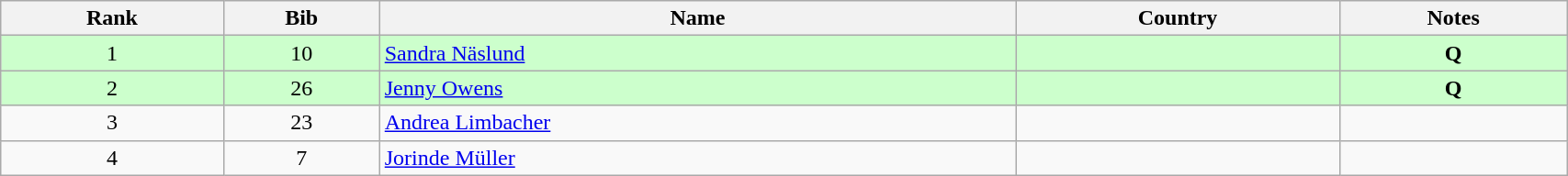<table class="wikitable" style="text-align:center;" width=90%>
<tr>
<th>Rank</th>
<th>Bib</th>
<th>Name</th>
<th>Country</th>
<th>Notes</th>
</tr>
<tr bgcolor="ccffcc">
<td>1</td>
<td>10</td>
<td align=left><a href='#'>Sandra Näslund</a></td>
<td align=left></td>
<td><strong>Q</strong></td>
</tr>
<tr bgcolor="ccffcc">
<td>2</td>
<td>26</td>
<td align=left><a href='#'>Jenny Owens</a></td>
<td align=left></td>
<td><strong>Q</strong></td>
</tr>
<tr>
<td>3</td>
<td>23</td>
<td align=left><a href='#'>Andrea Limbacher</a></td>
<td align=left></td>
<td></td>
</tr>
<tr>
<td>4</td>
<td>7</td>
<td align=left><a href='#'>Jorinde Müller</a></td>
<td align=left></td>
<td></td>
</tr>
</table>
